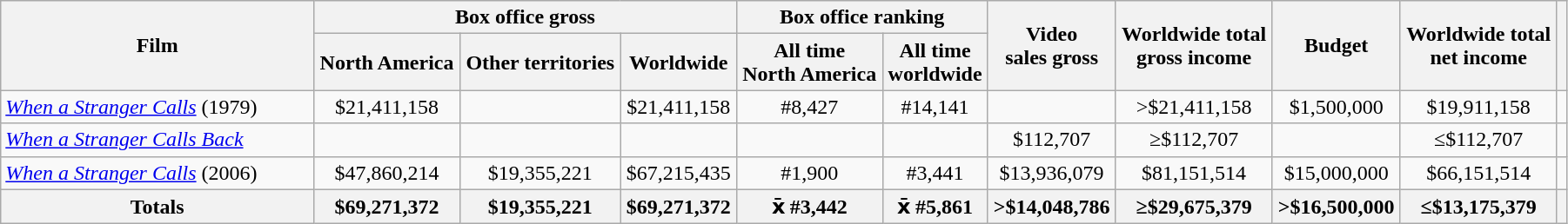<table class="wikitable sortable" width=95% border="1" style="text-align: center;">
<tr>
<th rowspan="2" style="width:20%;">Film</th>
<th colspan="3">Box office gross</th>
<th colspan="2">Box office ranking</th>
<th rowspan="2">Video <br>sales gross</th>
<th rowspan="2">Worldwide total <br>gross income</th>
<th rowspan="2">Budget</th>
<th rowspan="2">Worldwide total<br>net income</th>
<th rowspan="2"></th>
</tr>
<tr>
<th>North America</th>
<th>Other territories</th>
<th>Worldwide</th>
<th>All time <br>North America</th>
<th>All time <br>worldwide</th>
</tr>
<tr>
<td style="text-align: left;"><em><a href='#'>When a Stranger Calls</a></em> (1979)</td>
<td>$21,411,158</td>
<td></td>
<td>$21,411,158</td>
<td>#8,427</td>
<td>#14,141</td>
<td></td>
<td>>$21,411,158</td>
<td>$1,500,000</td>
<td>$19,911,158</td>
<td></td>
</tr>
<tr>
<td style="text-align: left;"><em><a href='#'>When a Stranger Calls Back</a></em></td>
<td></td>
<td></td>
<td></td>
<td></td>
<td></td>
<td>$112,707</td>
<td>≥$112,707</td>
<td></td>
<td>≤$112,707</td>
<td></td>
</tr>
<tr>
<td style="text-align: left;"><em><a href='#'>When a Stranger Calls</a></em> (2006)</td>
<td>$47,860,214</td>
<td>$19,355,221</td>
<td>$67,215,435</td>
<td>#1,900</td>
<td>#3,441</td>
<td>$13,936,079</td>
<td>$81,151,514</td>
<td>$15,000,000</td>
<td>$66,151,514</td>
<td></td>
</tr>
<tr>
<th>Totals</th>
<th>$69,271,372</th>
<th>$19,355,221</th>
<th>$69,271,372</th>
<th>x̄ #3,442</th>
<th>x̄ #5,861</th>
<th>>$14,048,786</th>
<th>≥$29,675,379</th>
<th>>$16,500,000</th>
<th>≤$13,175,379</th>
<th></th>
</tr>
</table>
